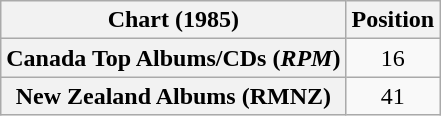<table class="wikitable plainrowheaders" style="text-align:center">
<tr>
<th scope="col">Chart (1985)</th>
<th scope="col">Position</th>
</tr>
<tr>
<th scope="row">Canada Top Albums/CDs (<em>RPM</em>)</th>
<td>16</td>
</tr>
<tr>
<th scope="row">New Zealand Albums (RMNZ)</th>
<td>41</td>
</tr>
</table>
